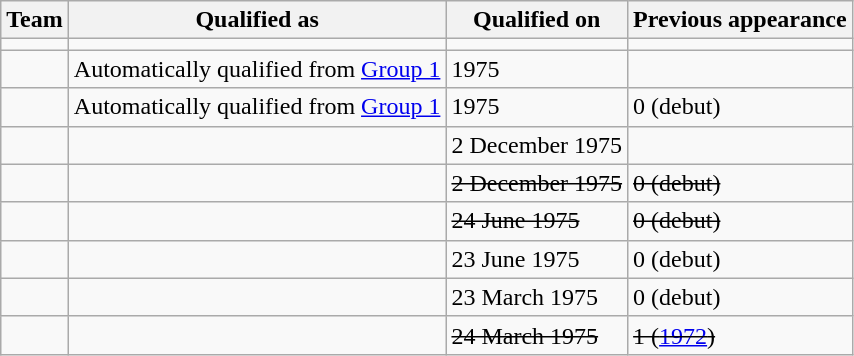<table class="wikitable sortable" style="text-align:left;">
<tr>
<th>Team</th>
<th>Qualified as</th>
<th>Qualified on</th>
<th>Previous appearance</th>
</tr>
<tr>
<td></td>
<td></td>
<td></td>
<td></td>
</tr>
<tr>
<td></td>
<td>Automatically qualified from <a href='#'>Group 1</a></td>
<td>1975</td>
<td></td>
</tr>
<tr>
<td></td>
<td>Automatically qualified from <a href='#'>Group 1</a></td>
<td>1975</td>
<td>0 (debut)</td>
</tr>
<tr>
<td></td>
<td></td>
<td>2 December 1975</td>
<td></td>
</tr>
<tr>
<td><s></s></td>
<td><s></s></td>
<td><s>2 December 1975</s></td>
<td><s>0 (debut)</s></td>
</tr>
<tr>
<td><s></s></td>
<td><s></s></td>
<td><s>24 June 1975</s></td>
<td><s>0 (debut)</s></td>
</tr>
<tr>
<td></td>
<td></td>
<td>23 June 1975</td>
<td>0 (debut)</td>
</tr>
<tr>
<td></td>
<td></td>
<td>23 March 1975</td>
<td>0 (debut)</td>
</tr>
<tr>
<td><s></s></td>
<td><s></s></td>
<td><s>24 March 1975</s></td>
<td><s>1 (<a href='#'>1972</a>)</s></td>
</tr>
</table>
